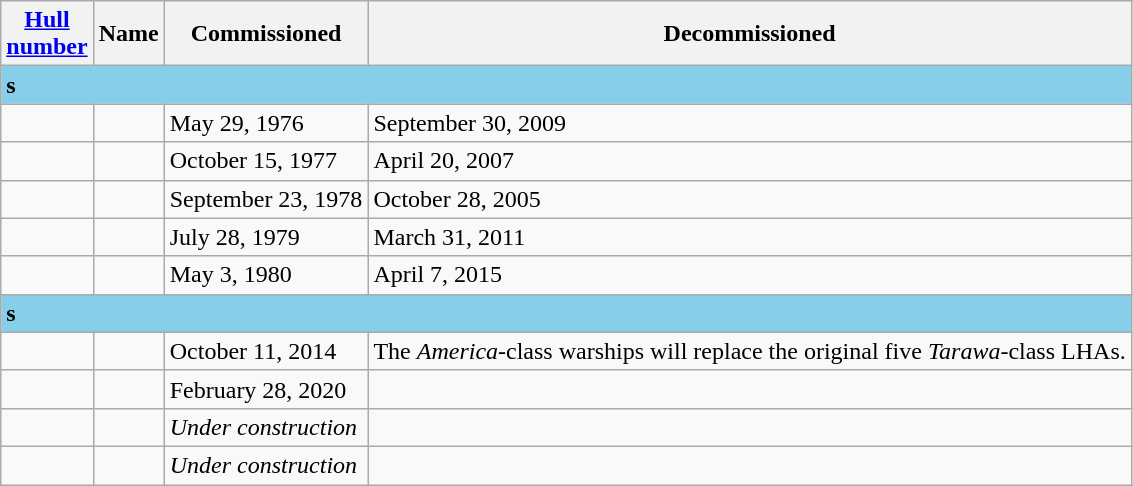<table class="wikitable" border="1">
<tr>
<th><a href='#'>Hull<br>number</a></th>
<th>Name</th>
<th>Commissioned</th>
<th>Decommissioned</th>
</tr>
<tr>
<td colspan="4" style="background:SkyBlue"><strong>s</strong></td>
</tr>
<tr>
<td align="center"></td>
<td></td>
<td>May 29, 1976</td>
<td>September 30, 2009</td>
</tr>
<tr>
<td align="center"></td>
<td></td>
<td>October 15, 1977</td>
<td>April 20, 2007</td>
</tr>
<tr>
<td align="center"></td>
<td></td>
<td>September 23, 1978</td>
<td>October 28, 2005</td>
</tr>
<tr>
<td align="center"></td>
<td></td>
<td>July 28, 1979</td>
<td>March 31, 2011</td>
</tr>
<tr>
<td align="center"></td>
<td></td>
<td>May 3, 1980</td>
<td>April 7, 2015</td>
</tr>
<tr>
<td colspan="4" style="background:SkyBlue"><strong>s</strong></td>
</tr>
<tr>
<td align="center"></td>
<td></td>
<td>October 11, 2014</td>
<td>The <em>America</em>-class warships will replace the original five <em>Tarawa</em>-class LHAs.</td>
</tr>
<tr>
<td align="center"></td>
<td></td>
<td>February 28, 2020</td>
<td></td>
</tr>
<tr>
<td align="center"></td>
<td></td>
<td><em>Under construction</em></td>
<td></td>
</tr>
<tr>
<td align="center"></td>
<td></td>
<td><em>Under construction</em></td>
<td></td>
</tr>
</table>
